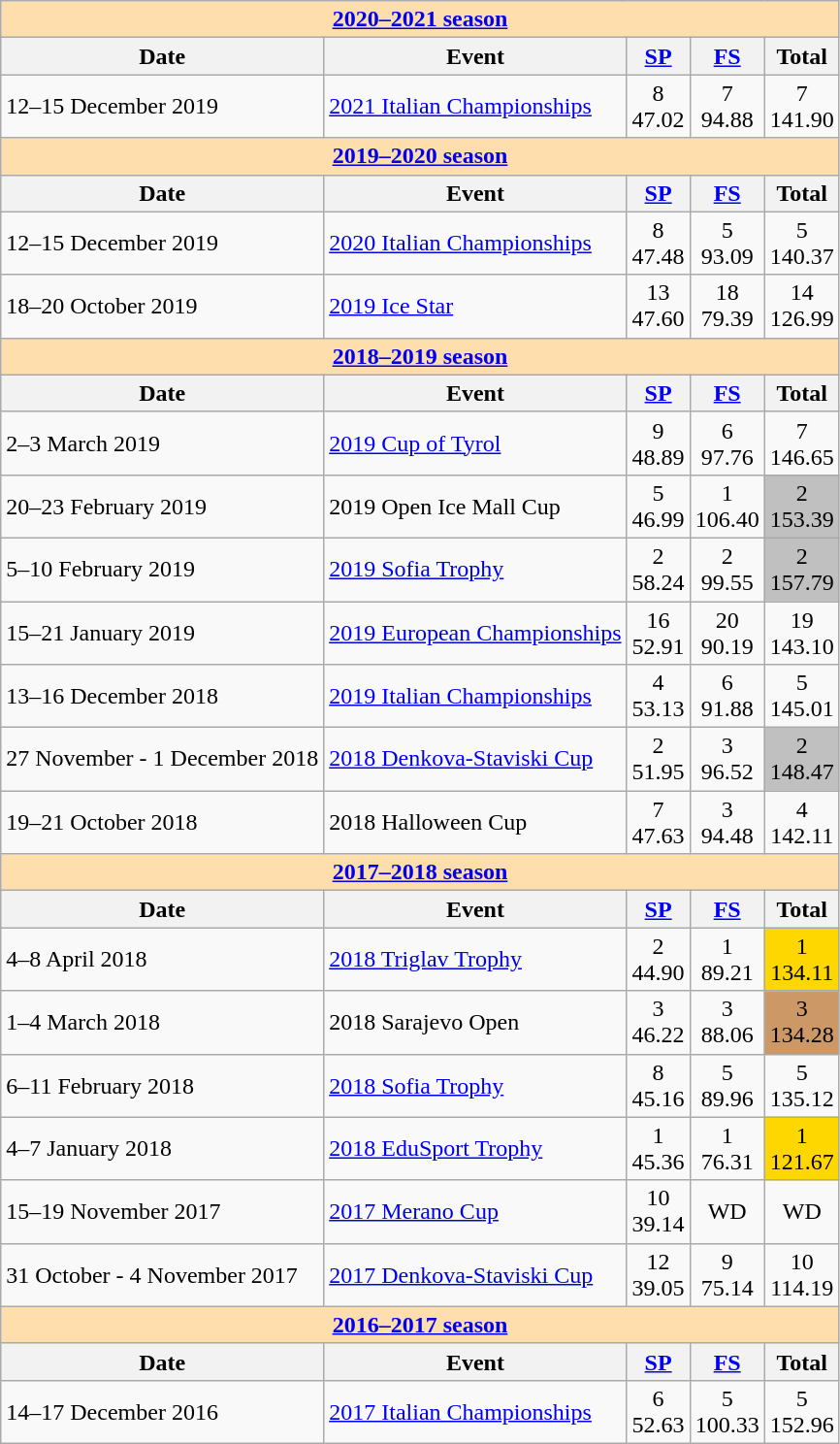<table class="wikitable">
<tr>
<td style="background-color: #ffdead; " colspan=5 align=center><a href='#'><strong>2020–2021 season</strong></a></td>
</tr>
<tr>
<th>Date</th>
<th>Event</th>
<th><a href='#'>SP</a></th>
<th><a href='#'>FS</a></th>
<th>Total</th>
</tr>
<tr>
<td>12–15 December 2019</td>
<td><a href='#'>2021 Italian Championships</a></td>
<td align=center>8 <br> 47.02</td>
<td align=center>7 <br> 94.88</td>
<td align=center>7 <br> 141.90</td>
</tr>
<tr>
<td style="background-color: #ffdead; " colspan=5 align=center><a href='#'><strong>2019–2020 season</strong></a></td>
</tr>
<tr>
<th>Date</th>
<th>Event</th>
<th><a href='#'>SP</a></th>
<th><a href='#'>FS</a></th>
<th>Total</th>
</tr>
<tr>
<td>12–15 December 2019</td>
<td><a href='#'>2020 Italian Championships</a></td>
<td align=center>8 <br> 47.48</td>
<td align=center>5 <br> 93.09</td>
<td align=center>5 <br> 140.37</td>
</tr>
<tr>
<td>18–20 October 2019</td>
<td><a href='#'>2019 Ice Star</a></td>
<td align=center>13 <br> 47.60</td>
<td align=center>18 <br> 79.39</td>
<td align=center>14 <br> 126.99</td>
</tr>
<tr>
<td style="background-color: #ffdead; " colspan=5 align=center><a href='#'><strong>2018–2019 season</strong></a></td>
</tr>
<tr>
<th>Date</th>
<th>Event</th>
<th><a href='#'>SP</a></th>
<th><a href='#'>FS</a></th>
<th>Total</th>
</tr>
<tr>
<td>2–3 March 2019</td>
<td><a href='#'>2019 Cup of Tyrol</a></td>
<td align=center>9 <br> 48.89</td>
<td align=center>6 <br> 97.76</td>
<td align=center>7 <br> 146.65</td>
</tr>
<tr>
<td>20–23 February 2019</td>
<td>2019 Open Ice Mall Cup</td>
<td align=center>5 <br> 46.99</td>
<td align=center>1 <br> 106.40</td>
<td align=center bgcolor=silver>2 <br> 153.39</td>
</tr>
<tr>
<td>5–10 February 2019</td>
<td><a href='#'>2019 Sofia Trophy</a></td>
<td align=center>2 <br> 58.24</td>
<td align=center>2 <br> 99.55</td>
<td align=center bgcolor=silver>2 <br> 157.79</td>
</tr>
<tr>
<td>15–21 January 2019</td>
<td><a href='#'>2019 European Championships</a></td>
<td align=center>16 <br> 52.91</td>
<td align=center>20 <br> 90.19</td>
<td align=center>19 <br> 143.10</td>
</tr>
<tr>
<td>13–16 December 2018</td>
<td><a href='#'>2019 Italian Championships</a></td>
<td align=center>4 <br> 53.13</td>
<td align=center>6 <br> 91.88</td>
<td align=center>5 <br> 145.01</td>
</tr>
<tr>
<td>27 November - 1 December 2018</td>
<td><a href='#'>2018 Denkova-Staviski Cup</a></td>
<td align=center>2 <br> 51.95</td>
<td align=center>3 <br> 96.52</td>
<td align=center bgcolor=silver>2 <br> 148.47</td>
</tr>
<tr>
<td>19–21 October 2018</td>
<td>2018 Halloween Cup</td>
<td align=center>7 <br> 47.63</td>
<td align=center>3 <br> 94.48</td>
<td align=center>4 <br> 142.11</td>
</tr>
<tr>
<td style="background-color: #ffdead; " colspan=5 align=center><a href='#'><strong>2017–2018 season</strong></a></td>
</tr>
<tr>
<th>Date</th>
<th>Event</th>
<th><a href='#'>SP</a></th>
<th><a href='#'>FS</a></th>
<th>Total</th>
</tr>
<tr>
<td>4–8 April 2018</td>
<td><a href='#'>2018 Triglav Trophy</a></td>
<td align=center>2 <br> 44.90</td>
<td align=center>1 <br> 89.21</td>
<td align=center bgcolor=gold>1 <br> 134.11</td>
</tr>
<tr>
<td>1–4 March 2018</td>
<td>2018 Sarajevo Open</td>
<td align=center>3 <br> 46.22</td>
<td align=center>3 <br> 88.06</td>
<td align=center bgcolor=cc9966>3 <br> 134.28</td>
</tr>
<tr>
<td>6–11 February 2018</td>
<td><a href='#'>2018 Sofia Trophy</a></td>
<td align=center>8 <br> 45.16</td>
<td align=center>5 <br> 89.96</td>
<td align=center>5 <br> 135.12</td>
</tr>
<tr>
<td>4–7 January 2018</td>
<td><a href='#'>2018 EduSport Trophy</a></td>
<td align=center>1 <br> 45.36</td>
<td align=center>1 <br> 76.31</td>
<td align=center bgcolor=gold>1 <br> 121.67</td>
</tr>
<tr>
<td>15–19 November 2017</td>
<td><a href='#'>2017 Merano Cup</a></td>
<td align=center>10 <br> 39.14</td>
<td align=center>WD</td>
<td align=center>WD</td>
</tr>
<tr>
<td>31 October - 4 November 2017</td>
<td><a href='#'>2017 Denkova-Staviski Cup</a></td>
<td align=center>12 <br> 39.05</td>
<td align=center>9 <br> 75.14</td>
<td align=center>10 <br> 114.19</td>
</tr>
<tr>
<td style="background-color: #ffdead; " colspan=5 align=center><a href='#'><strong>2016–2017 season</strong></a></td>
</tr>
<tr>
<th>Date</th>
<th>Event</th>
<th><a href='#'>SP</a></th>
<th><a href='#'>FS</a></th>
<th>Total</th>
</tr>
<tr>
<td>14–17 December 2016</td>
<td><a href='#'>2017 Italian Championships</a></td>
<td align=center>6 <br> 52.63</td>
<td align=center>5 <br> 100.33</td>
<td align=center>5 <br> 152.96</td>
</tr>
</table>
